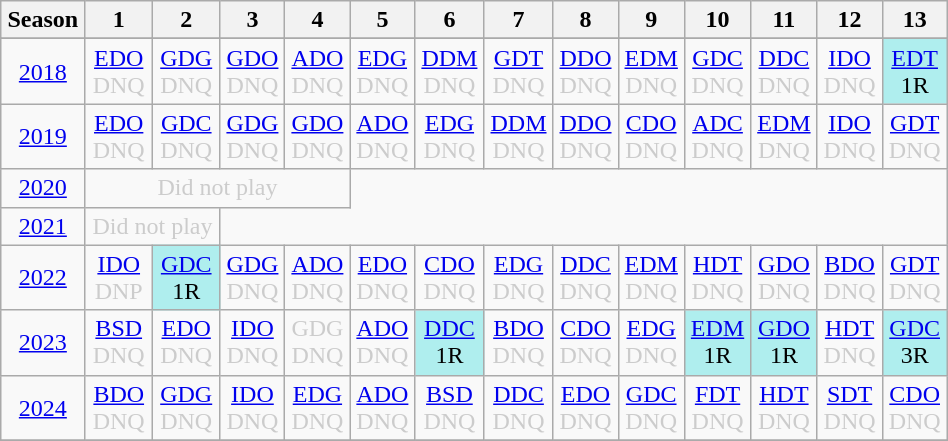<table class="wikitable" style="width:50%; margin:0">
<tr>
<th>Season</th>
<th>1</th>
<th>2</th>
<th>3</th>
<th>4</th>
<th>5</th>
<th>6</th>
<th>7</th>
<th>8</th>
<th>9</th>
<th>10</th>
<th>11</th>
<th>12</th>
<th>13</th>
</tr>
<tr>
</tr>
<tr>
<td style="text-align:center;"background:#efefef;"><a href='#'>2018</a></td>
<td style="text-align:center; color:#ccc;"><a href='#'>EDO</a><br>DNQ</td>
<td style="text-align:center; color:#ccc;"><a href='#'>GDG</a><br>DNQ</td>
<td style="text-align:center; color:#ccc;"><a href='#'>GDO</a><br>DNQ</td>
<td style="text-align:center; color:#ccc;"><a href='#'>ADO</a><br>DNQ</td>
<td style="text-align:center; color:#ccc;"><a href='#'>EDG</a><br>DNQ</td>
<td style="text-align:center; color:#ccc;"><a href='#'>DDM</a><br>DNQ</td>
<td style="text-align:center; color:#ccc;"><a href='#'>GDT</a><br>DNQ</td>
<td style="text-align:center; color:#ccc;"><a href='#'>DDO</a><br>DNQ</td>
<td style="text-align:center; color:#ccc;"><a href='#'>EDM</a><br>DNQ</td>
<td style="text-align:center; color:#ccc;"><a href='#'>GDC</a><br>DNQ</td>
<td style="text-align:center; color:#ccc;"><a href='#'>DDC</a><br>DNQ</td>
<td style="text-align:center; color:#ccc;"><a href='#'>IDO</a><br>DNQ</td>
<td style="text-align:center; background:#afeeee;"><a href='#'>EDT</a><br>1R</td>
</tr>
<tr>
<td style="text-align:center;"background:#efefef;"><a href='#'>2019</a></td>
<td style="text-align:center; color:#ccc;"><a href='#'>EDO</a><br>DNQ</td>
<td style="text-align:center; color:#ccc;"><a href='#'>GDC</a><br>DNQ</td>
<td style="text-align:center; color:#ccc;"><a href='#'>GDG</a><br>DNQ</td>
<td style="text-align:center; color:#ccc;"><a href='#'>GDO</a><br>DNQ</td>
<td style="text-align:center; color:#ccc;"><a href='#'>ADO</a><br>DNQ</td>
<td style="text-align:center; color:#ccc;"><a href='#'>EDG</a><br>DNQ</td>
<td style="text-align:center; color:#ccc;"><a href='#'>DDM</a><br>DNQ</td>
<td style="text-align:center; color:#ccc;"><a href='#'>DDO</a><br>DNQ</td>
<td style="text-align:center; color:#ccc;"><a href='#'>CDO</a><br>DNQ</td>
<td style="text-align:center; color:#ccc;"><a href='#'>ADC</a><br>DNQ</td>
<td style="text-align:center; color:#ccc;"><a href='#'>EDM</a><br>DNQ</td>
<td style="text-align:center; color:#ccc;"><a href='#'>IDO</a><br>DNQ</td>
<td style="text-align:center; color:#ccc;"><a href='#'>GDT</a><br>DNQ</td>
</tr>
<tr>
<td style="text-align:center;"background:#efefef;"><a href='#'>2020</a></td>
<td colspan="4" style="text-align:center; color:#ccc;">Did not play</td>
</tr>
<tr>
<td style="text-align:center;"background:#efefef;"><a href='#'>2021</a></td>
<td colspan="2" style="text-align:center; color:#ccc;">Did not play</td>
</tr>
<tr>
<td style="text-align:center;"background:#efefef;"><a href='#'>2022</a></td>
<td style="text-align:center; color:#ccc;"><a href='#'>IDO</a><br>DNP</td>
<td style="text-align:center; background:#afeeee;"><a href='#'>GDC</a><br>1R</td>
<td style="text-align:center; color:#ccc;"><a href='#'>GDG</a><br>DNQ</td>
<td style="text-align:center; color:#ccc;"><a href='#'>ADO</a><br>DNQ</td>
<td style="text-align:center; color:#ccc;"><a href='#'>EDO</a><br>DNQ</td>
<td style="text-align:center; color:#ccc;"><a href='#'>CDO</a><br>DNQ</td>
<td style="text-align:center; color:#ccc;"><a href='#'>EDG</a><br>DNQ</td>
<td style="text-align:center; color:#ccc;"><a href='#'>DDC</a><br>DNQ</td>
<td style="text-align:center; color:#ccc;"><a href='#'>EDM</a><br>DNQ</td>
<td style="text-align:center; color:#ccc;"><a href='#'>HDT</a><br>DNQ</td>
<td style="text-align:center; color:#ccc;"><a href='#'>GDO</a><br>DNQ</td>
<td style="text-align:center; color:#ccc;"><a href='#'>BDO</a><br>DNQ</td>
<td style="text-align:center; color:#ccc;"><a href='#'>GDT</a><br>DNQ</td>
</tr>
<tr>
<td style="text-align:center;"background:#efefef;"><a href='#'>2023</a></td>
<td style="text-align:center; color:#ccc;"><a href='#'>BSD</a><br>DNQ</td>
<td style="text-align:center; color:#ccc;"><a href='#'>EDO</a><br>DNQ</td>
<td style="text-align:center; color:#ccc;"><a href='#'>IDO</a><br>DNQ</td>
<td style="text-align:center; color:#ccc;">GDG<br>DNQ</td>
<td style="text-align:center; color:#ccc;"><a href='#'>ADO</a><br>DNQ</td>
<td style="text-align:center; background:#afeeee;"><a href='#'>DDC</a><br>1R</td>
<td style="text-align:center; color:#ccc;"><a href='#'>BDO</a><br>DNQ</td>
<td style="text-align:center; color:#ccc;"><a href='#'>CDO</a><br>DNQ</td>
<td style="text-align:center; color:#ccc;"><a href='#'>EDG</a><br>DNQ</td>
<td style="text-align:center; background:#afeeee;"><a href='#'>EDM</a><br>1R</td>
<td style="text-align:center; background:#afeeee;"><a href='#'>GDO</a><br>1R</td>
<td style="text-align:center; color:#ccc;"><a href='#'>HDT</a><br>DNQ</td>
<td style="text-align:center; background:#afeeee;"><a href='#'>GDC</a><br>3R</td>
</tr>
<tr>
<td style="text-align:center;"background:#efefef;"><a href='#'>2024</a></td>
<td style="text-align:center; color:#ccc;"><a href='#'>BDO</a><br>DNQ</td>
<td style="text-align:center; color:#ccc;"><a href='#'>GDG</a><br>DNQ</td>
<td style="text-align:center; color:#ccc;"><a href='#'>IDO</a><br>DNQ</td>
<td style="text-align:center; color:#ccc;"><a href='#'>EDG</a><br>DNQ</td>
<td style="text-align:center; color:#ccc;"><a href='#'>ADO</a><br>DNQ</td>
<td style="text-align:center; color:#ccc;"><a href='#'>BSD</a><br>DNQ</td>
<td style="text-align:center; color:#ccc;"><a href='#'>DDC</a><br>DNQ</td>
<td style="text-align:center; color:#ccc;"><a href='#'>EDO</a><br>DNQ</td>
<td style="text-align:center; color:#ccc;"><a href='#'>GDC</a><br>DNQ</td>
<td style="text-align:center; color:#ccc;"><a href='#'>FDT</a><br>DNQ</td>
<td style="text-align:center; color:#ccc;"><a href='#'>HDT</a><br>DNQ</td>
<td style="text-align:center; color:#ccc;"><a href='#'>SDT</a><br>DNQ</td>
<td style="text-align:center; color:#ccc;"><a href='#'>CDO</a><br>DNQ</td>
</tr>
<tr>
</tr>
</table>
